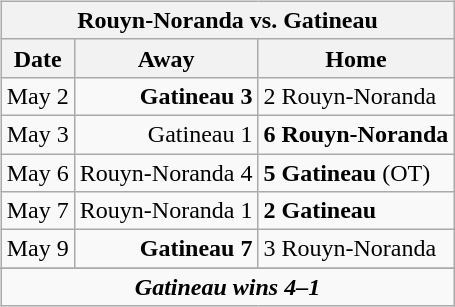<table cellspacing="10">
<tr>
<td valign="top"><br><table class="wikitable">
<tr>
<th bgcolor="#DDDDDD" colspan="250">Rouyn-Noranda vs. Gatineau</th>
</tr>
<tr>
<th>Date</th>
<th>Away</th>
<th>Home</th>
</tr>
<tr>
<td>May 2</td>
<td align="right"><strong>Gatineau 3</strong></td>
<td>2 Rouyn-Noranda</td>
</tr>
<tr>
<td>May 3</td>
<td align="right">Gatineau 1</td>
<td><strong>6 Rouyn-Noranda</strong></td>
</tr>
<tr>
<td>May 6</td>
<td align="right">Rouyn-Noranda 4</td>
<td><strong>5 Gatineau</strong> (OT)</td>
</tr>
<tr>
<td>May 7</td>
<td align="right">Rouyn-Noranda 1</td>
<td><strong>2 Gatineau</strong></td>
</tr>
<tr>
<td>May 9</td>
<td align="right"><strong>Gatineau 7</strong></td>
<td>3 Rouyn-Noranda</td>
</tr>
<tr>
</tr>
<tr align="center">
<td colspan="4"><strong><em>Gatineau wins 4–1</em></strong></td>
</tr>
</table>
</td>
</tr>
</table>
